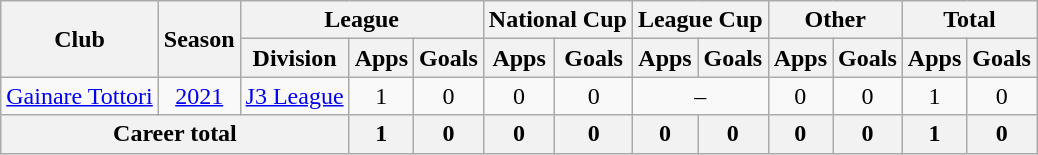<table class="wikitable" style="text-align: center">
<tr>
<th rowspan="2">Club</th>
<th rowspan="2">Season</th>
<th colspan="3">League</th>
<th colspan="2">National Cup</th>
<th colspan="2">League Cup</th>
<th colspan="2">Other</th>
<th colspan="2">Total</th>
</tr>
<tr>
<th>Division</th>
<th>Apps</th>
<th>Goals</th>
<th>Apps</th>
<th>Goals</th>
<th>Apps</th>
<th>Goals</th>
<th>Apps</th>
<th>Goals</th>
<th>Apps</th>
<th>Goals</th>
</tr>
<tr>
<td><a href='#'>Gainare Tottori</a></td>
<td><a href='#'>2021</a></td>
<td><a href='#'>J3 League</a></td>
<td>1</td>
<td>0</td>
<td>0</td>
<td>0</td>
<td colspan="2">–</td>
<td>0</td>
<td>0</td>
<td>1</td>
<td>0</td>
</tr>
<tr>
<th colspan=3>Career total</th>
<th>1</th>
<th>0</th>
<th>0</th>
<th>0</th>
<th>0</th>
<th>0</th>
<th>0</th>
<th>0</th>
<th>1</th>
<th>0</th>
</tr>
</table>
